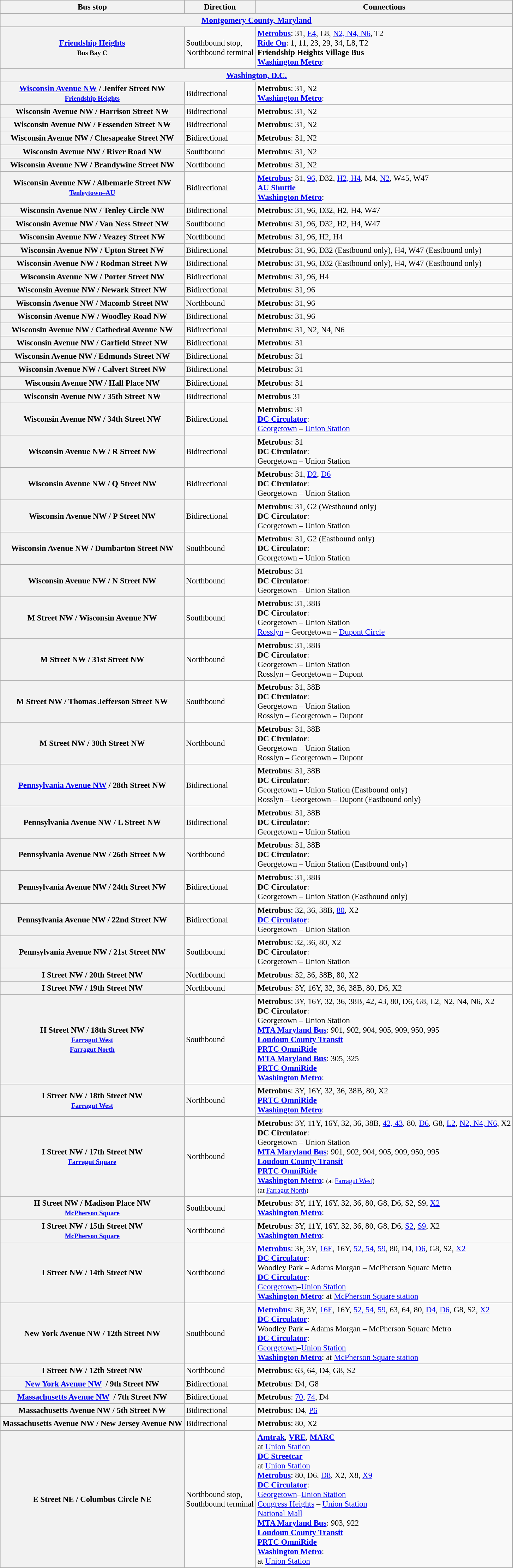<table class="wikitable collapsible collapsed" style="font-size: 95%;">
<tr>
<th>Bus stop</th>
<th>Direction</th>
<th>Connections</th>
</tr>
<tr>
<th colspan="3"><a href='#'>Montgomery County, Maryland</a></th>
</tr>
<tr>
<th><a href='#'>Friendship Heights</a><br><small>Bus Bay C</small></th>
<td>Southbound stop,<br>Northbound terminal</td>
<td> <strong><a href='#'>Metrobus</a></strong>: 31, <a href='#'>E4</a>, L8, <a href='#'>N2, N4, N6</a>, T2<br> <strong><a href='#'>Ride On</a></strong>: 1, 11, 23, 29, 34, L8, T2<br> <strong>Friendship Heights Village Bus</strong><br> <strong><a href='#'>Washington Metro</a></strong>: </td>
</tr>
<tr>
<th colspan="3"><a href='#'>Washington, D.C.</a></th>
</tr>
<tr>
<th><a href='#'>Wisconsin Avenue NW</a> / Jenifer Street NW<br><small><a href='#'>Friendship Heights</a></small></th>
<td>Bidirectional</td>
<td> <strong>Metrobus</strong>: 31, N2<br> <strong><a href='#'>Washington Metro</a></strong>: </td>
</tr>
<tr>
<th>Wisconsin Avenue NW / Harrison Street NW</th>
<td>Bidirectional</td>
<td> <strong>Metrobus</strong>: 31, N2</td>
</tr>
<tr>
<th>Wisconsin Avenue NW / Fessenden Street NW</th>
<td>Bidirectional</td>
<td> <strong>Metrobus</strong>: 31, N2</td>
</tr>
<tr>
<th>Wisconsin Avenue NW / Chesapeake Street NW</th>
<td>Bidirectional</td>
<td> <strong>Metrobus</strong>: 31, N2</td>
</tr>
<tr>
<th>Wisconsin Avenue NW / River Road NW</th>
<td>Southbound</td>
<td> <strong>Metrobus</strong>: 31, N2</td>
</tr>
<tr>
<th>Wisconsin Avenue NW / Brandywine Street NW</th>
<td>Northbound</td>
<td> <strong>Metrobus</strong>: 31, N2</td>
</tr>
<tr>
<th>Wisconsin Avenue NW / Albemarle Street NW<br><small><a href='#'>Tenleytown–AU</a></small></th>
<td>Bidirectional</td>
<td> <strong><a href='#'>Metrobus</a></strong>: 31, <a href='#'>96</a>, D32, <a href='#'>H2, H4</a>, M4, <a href='#'>N2</a>, W45, W47<br> <strong><a href='#'>AU Shuttle</a></strong><br> <strong><a href='#'>Washington Metro</a></strong>: </td>
</tr>
<tr>
<th>Wisconsin Avenue NW / Tenley Circle NW</th>
<td>Bidirectional</td>
<td> <strong>Metrobus</strong>: 31, 96, D32, H2, H4, W47</td>
</tr>
<tr>
<th>Wisconsin Avenue NW / Van Ness Street NW</th>
<td>Southbound</td>
<td> <strong>Metrobus</strong>: 31, 96, D32, H2, H4, W47</td>
</tr>
<tr>
<th>Wisconsin Avenue NW / Veazey Street NW</th>
<td>Northbound</td>
<td> <strong>Metrobus</strong>: 31, 96, H2, H4</td>
</tr>
<tr>
<th>Wisconsin Avenue NW / Upton Street NW</th>
<td>Bidirectional</td>
<td> <strong>Metrobus</strong>: 31, 96, D32 (Eastbound only), H4, W47 (Eastbound only)</td>
</tr>
<tr>
<th>Wisconsin Avenue NW / Rodman Street NW</th>
<td>Bidirectional</td>
<td> <strong>Metrobus</strong>: 31, 96, D32 (Eastbound only), H4, W47 (Eastbound only)</td>
</tr>
<tr>
<th>Wisconsin Avenue NW / Porter Street NW</th>
<td>Bidirectional</td>
<td> <strong>Metrobus</strong>: 31, 96, H4</td>
</tr>
<tr>
<th>Wisconsin Avenue NW / Newark Street NW</th>
<td>Bidirectional</td>
<td> <strong>Metrobus</strong>: 31, 96</td>
</tr>
<tr>
<th>Wisconsin Avenue NW / Macomb Street NW</th>
<td>Northbound</td>
<td> <strong>Metrobus</strong>: 31, 96</td>
</tr>
<tr>
<th>Wisconsin Avenue NW / Woodley Road NW</th>
<td>Bidirectional</td>
<td> <strong>Metrobus</strong>: 31, 96</td>
</tr>
<tr>
<th>Wisconsin Avenue NW / Cathedral Avenue NW</th>
<td>Bidirectional</td>
<td> <strong>Metrobus</strong>: 31, N2, N4, N6</td>
</tr>
<tr>
<th>Wisconsin Avenue NW / Garfield Street NW</th>
<td>Bidirectional</td>
<td> <strong>Metrobus</strong>: 31</td>
</tr>
<tr>
<th>Wisconsin Avenue NW / Edmunds Street NW</th>
<td>Bidirectional</td>
<td> <strong>Metrobus</strong>: 31</td>
</tr>
<tr>
<th>Wisconsin Avenue NW / Calvert Street NW</th>
<td>Bidirectional</td>
<td> <strong>Metrobus</strong>: 31</td>
</tr>
<tr>
<th>Wisconsin Avenue NW / Hall Place NW</th>
<td>Bidirectional</td>
<td> <strong>Metrobus</strong>: 31</td>
</tr>
<tr>
<th>Wisconsin Avenue NW / 35th Street NW</th>
<td>Bidirectional</td>
<td> <strong>Metrobus</strong> 31</td>
</tr>
<tr>
<th>Wisconsin Avenue NW / 34th Street NW</th>
<td>Bidirectional</td>
<td> <strong>Metrobus</strong>: 31<br>  <strong><a href='#'>DC Circulator</a></strong>: <br> <a href='#'>Georgetown</a> – <a href='#'>Union Station</a></td>
</tr>
<tr>
<th>Wisconsin Avenue NW / R Street NW</th>
<td>Bidirectional</td>
<td> <strong>Metrobus</strong>: 31<br>  <strong>DC Circulator</strong>: <br> Georgetown – Union Station</td>
</tr>
<tr>
<th>Wisconsin Avenue NW / Q Street NW</th>
<td>Bidirectional</td>
<td> <strong>Metrobus</strong>: 31, <a href='#'>D2</a>, <a href='#'>D6</a><br>  <strong>DC Circulator</strong>: <br> Georgetown – Union Station</td>
</tr>
<tr>
<th>Wisconsin Avenue NW / P Street NW</th>
<td>Bidirectional</td>
<td> <strong>Metrobus</strong>: 31, G2 (Westbound only)<br>  <strong>DC Circulator</strong>: <br> Georgetown – Union Station</td>
</tr>
<tr>
<th>Wisconsin Avenue NW / Dumbarton Street NW</th>
<td>Southbound</td>
<td> <strong>Metrobus</strong>: 31, G2 (Eastbound only)<br>  <strong>DC Circulator</strong>: <br> Georgetown – Union Station</td>
</tr>
<tr>
<th>Wisconsin Avenue NW / N Street NW</th>
<td>Northbound</td>
<td> <strong>Metrobus</strong>: 31<br>  <strong>DC Circulator</strong>: <br> Georgetown – Union Station</td>
</tr>
<tr>
<th>M Street NW / Wisconsin Avenue NW</th>
<td>Southbound</td>
<td> <strong>Metrobus</strong>: 31, 38B<br>  <strong>DC Circulator</strong>: <br> Georgetown – Union Station<br> <a href='#'>Rosslyn</a> – Georgetown – <a href='#'>Dupont Circle</a></td>
</tr>
<tr>
<th>M Street NW / 31st Street NW</th>
<td>Northbound</td>
<td> <strong>Metrobus</strong>: 31, 38B<br>  <strong>DC Circulator</strong>: <br> Georgetown – Union Station<br> Rosslyn – Georgetown – Dupont</td>
</tr>
<tr>
<th>M Street NW / Thomas Jefferson Street NW</th>
<td>Southbound</td>
<td> <strong>Metrobus</strong>: 31, 38B<br>  <strong>DC Circulator</strong>: <br> Georgetown – Union Station<br> Rosslyn – Georgetown – Dupont</td>
</tr>
<tr>
<th>M Street NW / 30th Street NW</th>
<td>Northbound</td>
<td> <strong>Metrobus</strong>: 31, 38B<br>  <strong>DC Circulator</strong>: <br> Georgetown – Union Station<br> Rosslyn – Georgetown – Dupont</td>
</tr>
<tr>
<th><a href='#'>Pennsylvania Avenue NW</a> / 28th Street NW</th>
<td>Bidirectional</td>
<td> <strong>Metrobus</strong>: 31, 38B<br>  <strong>DC Circulator</strong>: <br> Georgetown – Union Station (Eastbound only)<br> Rosslyn – Georgetown – Dupont (Eastbound only)</td>
</tr>
<tr>
<th>Pennsylvania Avenue NW / L Street NW</th>
<td>Bidirectional</td>
<td> <strong>Metrobus</strong>: 31, 38B<br>  <strong>DC Circulator</strong>: <br> Georgetown – Union Station</td>
</tr>
<tr>
<th>Pennsylvania Avenue NW / 26th Street NW</th>
<td>Northbound</td>
<td> <strong>Metrobus</strong>: 31, 38B<br>  <strong>DC Circulator</strong>: <br> Georgetown – Union Station (Eastbound only)</td>
</tr>
<tr>
<th>Pennsylvania Avenue NW / 24th Street NW</th>
<td>Bidirectional</td>
<td> <strong>Metrobus</strong>: 31, 38B<br>  <strong>DC Circulator</strong>: <br> Georgetown – Union Station (Eastbound only)</td>
</tr>
<tr>
<th>Pennsylvania Avenue NW / 22nd Street NW</th>
<td>Bidirectional</td>
<td> <strong>Metrobus</strong>: 32, 36, 38B, <a href='#'>80</a>, X2<br>  <strong><a href='#'>DC Circulator</a></strong>: <br> Georgetown – Union Station</td>
</tr>
<tr>
<th>Pennsylvania Avenue NW / 21st Street NW</th>
<td>Southbound</td>
<td> <strong>Metrobus</strong>: 32, 36, 80, X2<br>  <strong>DC Circulator</strong>: <br> Georgetown – Union Station</td>
</tr>
<tr>
<th>I Street NW / 20th Street NW</th>
<td>Northbound</td>
<td> <strong>Metrobus</strong>: 32, 36, 38B, 80, X2</td>
</tr>
<tr>
<th>I Street NW / 19th Street NW</th>
<td>Northbound</td>
<td> <strong>Metrobus</strong>: 3Y, 16Y, 32, 36, 38B, 80, D6, X2</td>
</tr>
<tr>
<th>H Street NW / 18th Street NW<br><small><a href='#'>Farragut West</a><br><a href='#'>Farragut North</a></small></th>
<td>Southbound</td>
<td> <strong>Metrobus</strong>: 3Y, 16Y, 32, 36, 38B, 42, 43, 80, D6, G8, L2, N2, N4, N6, X2<br> <strong>DC Circulator</strong>: <br> Georgetown – Union Station<br> <strong><a href='#'>MTA Maryland Bus</a></strong>: 901, 902, 904, 905, 909, 950, 995<br> <strong><a href='#'>Loudoun County Transit</a></strong><br> <strong><a href='#'>PRTC OmniRide</a></strong><br> <strong><a href='#'>MTA Maryland Bus</a></strong>: 305, 325<br> <strong><a href='#'>PRTC OmniRide</a></strong><br>  <strong><a href='#'>Washington Metro</a></strong>:    </td>
</tr>
<tr>
<th>I Street NW / 18th Street NW<br><small><a href='#'>Farragut West</a></small></th>
<td>Northbound</td>
<td> <strong>Metrobus</strong>: 3Y, 16Y, 32, 36, 38B, 80, X2<br> <strong><a href='#'>PRTC OmniRide</a></strong><br>  <strong><a href='#'>Washington Metro</a></strong>:   </td>
</tr>
<tr>
<th>I Street NW / 17th Street NW<br><small><a href='#'>Farragut Square</a></small></th>
<td>Northbound</td>
<td> <strong>Metrobus</strong>: 3Y, 11Y, 16Y, 32, 36, 38B, <a href='#'>42, 43</a>, 80, <a href='#'>D6</a>, G8, <a href='#'>L2</a>, <a href='#'>N2, N4, N6</a>, X2<br> <strong>DC Circulator</strong>: <br> Georgetown – Union Station<br> <strong><a href='#'>MTA Maryland Bus</a></strong>: 901, 902, 904, 905, 909, 950, 995<br> <strong><a href='#'>Loudoun County Transit</a></strong><br> <strong><a href='#'>PRTC OmniRide</a></strong><br> <strong><a href='#'>Washington Metro</a></strong>:    <small>(at <a href='#'>Farragut West</a>)<br></small>  <small>(at <a href='#'>Farragut North</a>)</small><br></td>
</tr>
<tr>
<th>H Street NW / Madison Place NW<br><small><a href='#'>McPherson Square</a></small></th>
<td>Southbound</td>
<td> <strong>Metrobus</strong>: 3Y, 11Y, 16Y, 32, 36, 80, G8, D6, S2, S9, <a href='#'>X2</a><br>  <strong><a href='#'>Washington Metro</a></strong>:   </td>
</tr>
<tr>
<th>I Street NW / 15th Street NW<br><small><a href='#'>McPherson Square</a></small></th>
<td>Northbound</td>
<td> <strong>Metrobus</strong>: 3Y, 11Y, 16Y, 32, 36, 80, G8, D6, <a href='#'>S2</a>, <a href='#'>S9</a>, X2<br>  <strong><a href='#'>Washington Metro</a></strong>:   </td>
</tr>
<tr>
<th>I Street NW / 14th Street NW</th>
<td>Northbound</td>
<td> <strong><a href='#'>Metrobus</a></strong>: 3F, 3Y, <a href='#'>16E</a>, 16Y, <a href='#'>52, 54</a>, <a href='#'>59</a>, 80, D4, <a href='#'>D6</a>, G8, S2, <a href='#'>X2</a><br> <strong><a href='#'>DC Circulator</a></strong>:<br> Woodley Park – Adams Morgan – McPherson Square Metro<br> <strong><a href='#'>DC Circulator</a></strong>:<br> <a href='#'>Georgetown</a>–<a href='#'>Union Station</a><br> <strong><a href='#'>Washington Metro</a></strong>:  at <a href='#'>McPherson Square station</a></td>
</tr>
<tr>
<th>New York Avenue NW / 12th Street NW</th>
<td>Southbound</td>
<td> <strong><a href='#'>Metrobus</a></strong>: 3F, 3Y, <a href='#'>16E</a>, 16Y, <a href='#'>52, 54</a>, <a href='#'>59</a>, 63, 64, 80, <a href='#'>D4</a>, <a href='#'>D6</a>, G8, S2, <a href='#'>X2</a><br> <strong><a href='#'>DC Circulator</a></strong>:<br> Woodley Park – Adams Morgan – McPherson Square Metro<br> <strong><a href='#'>DC Circulator</a></strong>:<br> <a href='#'>Georgetown</a>–<a href='#'>Union Station</a><br> <strong><a href='#'>Washington Metro</a></strong>:  at <a href='#'>McPherson Square station</a></td>
</tr>
<tr>
<th>I Street NW / 12th Street NW</th>
<td>Northbound</td>
<td> <strong>Metrobus</strong>: 63, 64, D4, G8, S2</td>
</tr>
<tr>
<th><a href='#'>New York Avenue NW</a>  / 9th Street NW</th>
<td>Bidirectional</td>
<td> <strong>Metrobus</strong>: D4, G8</td>
</tr>
<tr>
<th><a href='#'>Massachusetts Avenue NW</a>  / 7th Street NW</th>
<td>Bidirectional</td>
<td> <strong>Metrobus</strong>: <a href='#'>70</a>, <a href='#'>74</a>, D4</td>
</tr>
<tr>
<th>Massachusetts Avenue NW / 5th Street NW</th>
<td>Bidirectional</td>
<td> <strong>Metrobus</strong>: D4, <a href='#'>P6</a></td>
</tr>
<tr>
<th>Massachusetts Avenue NW / New Jersey Avenue NW</th>
<td>Bidirectional</td>
<td> <strong>Metrobus</strong>: 80, X2</td>
</tr>
<tr>
<th>E Street NE / Columbus Circle NE</th>
<td>Northbound stop,<br>Southbound terminal</td>
<td> <strong><a href='#'>Amtrak</a></strong>, <strong><a href='#'>VRE</a></strong>, <strong><a href='#'>MARC</a></strong><br> at <a href='#'>Union Station</a><br> <strong><a href='#'>DC Streetcar</a></strong><br> at <a href='#'>Union Station</a><br> <strong><a href='#'>Metrobus</a></strong>: 80, D6, <a href='#'>D8</a>, X2, X8, <a href='#'>X9</a><br> <strong><a href='#'>DC Circulator</a></strong>:<br> <a href='#'>Georgetown</a>–<a href='#'>Union Station</a><br>  <a href='#'>Congress Heights</a> – <a href='#'>Union Station</a><br> <a href='#'>National Mall</a><br> <strong><a href='#'>MTA Maryland Bus</a></strong>: 903, 922<br> <strong><a href='#'>Loudoun County Transit</a></strong><br> <strong><a href='#'>PRTC OmniRide</a></strong><br> <strong><a href='#'>Washington Metro</a></strong>: <br> at <a href='#'>Union Station</a></td>
</tr>
<tr>
</tr>
</table>
